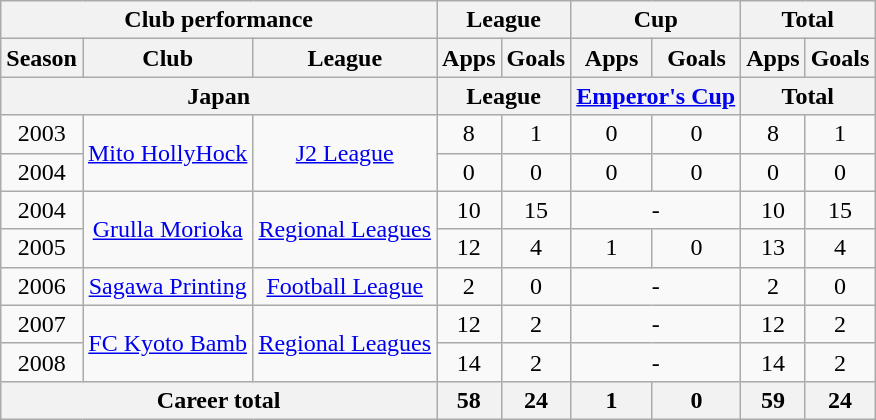<table class="wikitable" style="text-align:center">
<tr>
<th colspan=3>Club performance</th>
<th colspan=2>League</th>
<th colspan=2>Cup</th>
<th colspan=2>Total</th>
</tr>
<tr>
<th>Season</th>
<th>Club</th>
<th>League</th>
<th>Apps</th>
<th>Goals</th>
<th>Apps</th>
<th>Goals</th>
<th>Apps</th>
<th>Goals</th>
</tr>
<tr>
<th colspan=3>Japan</th>
<th colspan=2>League</th>
<th colspan=2><a href='#'>Emperor's Cup</a></th>
<th colspan=2>Total</th>
</tr>
<tr>
<td>2003</td>
<td rowspan="2"><a href='#'>Mito HollyHock</a></td>
<td rowspan="2"><a href='#'>J2 League</a></td>
<td>8</td>
<td>1</td>
<td>0</td>
<td>0</td>
<td>8</td>
<td>1</td>
</tr>
<tr>
<td>2004</td>
<td>0</td>
<td>0</td>
<td>0</td>
<td>0</td>
<td>0</td>
<td>0</td>
</tr>
<tr>
<td>2004</td>
<td rowspan="2"><a href='#'>Grulla Morioka</a></td>
<td rowspan="2"><a href='#'>Regional Leagues</a></td>
<td>10</td>
<td>15</td>
<td colspan="2">-</td>
<td>10</td>
<td>15</td>
</tr>
<tr>
<td>2005</td>
<td>12</td>
<td>4</td>
<td>1</td>
<td>0</td>
<td>13</td>
<td>4</td>
</tr>
<tr>
<td>2006</td>
<td><a href='#'>Sagawa Printing</a></td>
<td><a href='#'>Football League</a></td>
<td>2</td>
<td>0</td>
<td colspan="2">-</td>
<td>2</td>
<td>0</td>
</tr>
<tr>
<td>2007</td>
<td rowspan="2"><a href='#'>FC Kyoto Bamb</a></td>
<td rowspan="2"><a href='#'>Regional Leagues</a></td>
<td>12</td>
<td>2</td>
<td colspan="2">-</td>
<td>12</td>
<td>2</td>
</tr>
<tr>
<td>2008</td>
<td>14</td>
<td>2</td>
<td colspan="2">-</td>
<td>14</td>
<td>2</td>
</tr>
<tr>
<th colspan=3>Career total</th>
<th>58</th>
<th>24</th>
<th>1</th>
<th>0</th>
<th>59</th>
<th>24</th>
</tr>
</table>
